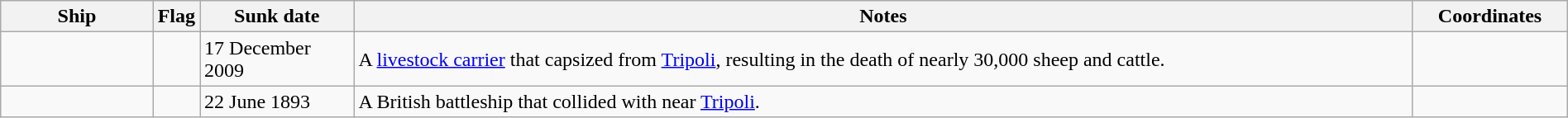<table class=wikitable | style = "width:100%">
<tr>
<th style="width:10%">Ship</th>
<th>Flag</th>
<th style="width:10%">Sunk date</th>
<th style="width:70%">Notes</th>
<th style="width:10%">Coordinates</th>
</tr>
<tr>
<td></td>
<td></td>
<td>17 December 2009</td>
<td>A <a href='#'>livestock carrier</a> that capsized  from <a href='#'>Tripoli</a>, resulting in the death of nearly 30,000 sheep and cattle.</td>
<td></td>
</tr>
<tr>
<td></td>
<td></td>
<td>22 June 1893</td>
<td>A British battleship that collided with  near <a href='#'>Tripoli</a>.</td>
<td></td>
</tr>
</table>
